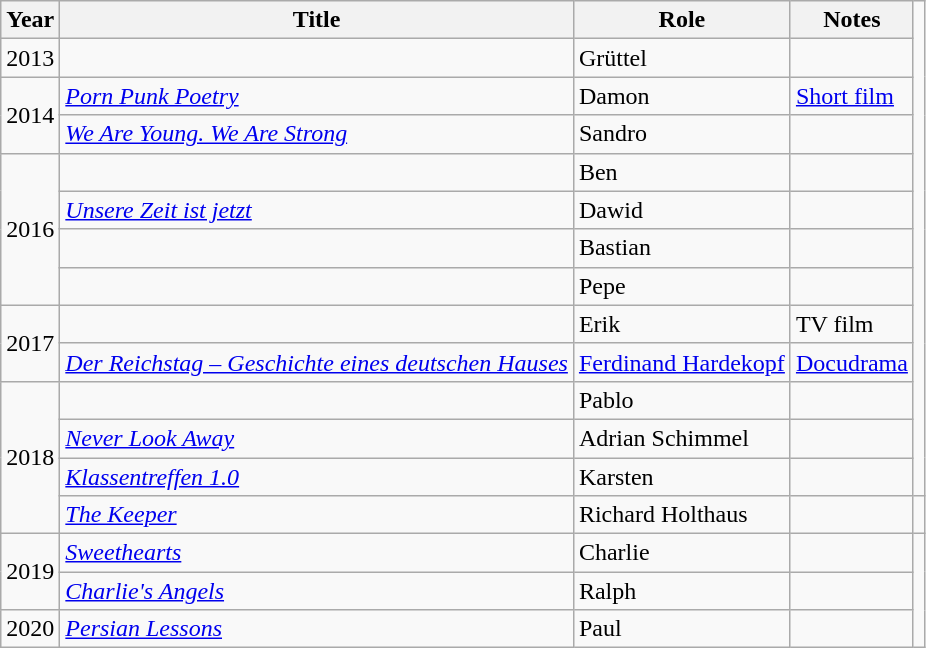<table class="wikitable sortable">
<tr>
<th>Year</th>
<th>Title</th>
<th>Role</th>
<th class="unsortable">Notes</th>
</tr>
<tr>
<td>2013</td>
<td><em></em></td>
<td>Grüttel</td>
<td></td>
</tr>
<tr>
<td rowspan=2>2014</td>
<td><em><a href='#'>Porn Punk Poetry</a></em></td>
<td>Damon</td>
<td><a href='#'>Short film</a></td>
</tr>
<tr>
<td><em><a href='#'>We Are Young. We Are Strong</a></em></td>
<td>Sandro</td>
<td></td>
</tr>
<tr>
<td rowspan=4>2016</td>
<td><em></em></td>
<td>Ben</td>
<td></td>
</tr>
<tr>
<td><em><a href='#'>Unsere Zeit ist jetzt</a></em></td>
<td>Dawid</td>
<td></td>
</tr>
<tr>
<td><em></em></td>
<td>Bastian</td>
<td></td>
</tr>
<tr>
<td><em></em></td>
<td>Pepe</td>
<td></td>
</tr>
<tr>
<td rowspan=2>2017</td>
<td><em></em></td>
<td>Erik</td>
<td>TV film</td>
</tr>
<tr>
<td><em><a href='#'>Der Reichstag – Geschichte eines deutschen Hauses</a></em></td>
<td><a href='#'>Ferdinand Hardekopf</a></td>
<td><a href='#'>Docudrama</a></td>
</tr>
<tr>
<td rowspan=4>2018</td>
<td><em></em></td>
<td>Pablo</td>
<td></td>
</tr>
<tr>
<td><em><a href='#'>Never Look Away</a></em></td>
<td>Adrian Schimmel</td>
<td></td>
</tr>
<tr>
<td><em><a href='#'>Klassentreffen 1.0</a></em></td>
<td>Karsten</td>
<td></td>
</tr>
<tr>
<td><em><a href='#'>The Keeper</a></em></td>
<td>Richard Holthaus</td>
<td></td>
<td></td>
</tr>
<tr>
<td rowspan="2">2019</td>
<td><em><a href='#'>Sweethearts</a></em></td>
<td>Charlie</td>
<td></td>
</tr>
<tr>
<td><em><a href='#'>Charlie's Angels</a></em></td>
<td>Ralph</td>
<td></td>
</tr>
<tr>
<td>2020</td>
<td><em><a href='#'>Persian Lessons</a></em></td>
<td>Paul</td>
<td></td>
</tr>
</table>
